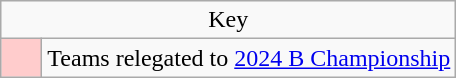<table class="wikitable" style="text-align: center">
<tr>
<td colspan=2>Key</td>
</tr>
<tr>
<td style="background:#ffcccc; width:20px;"></td>
<td align=left>Teams relegated to <a href='#'>2024 B Championship</a></td>
</tr>
</table>
